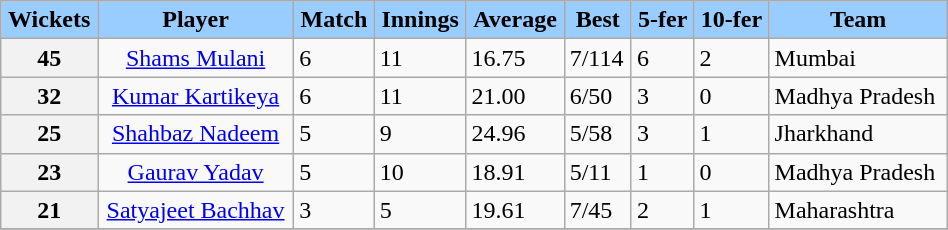<table class="wikitable sortable" style="width:50%">
<tr style="background:#9cf;">
<td style="text-align:center;"><strong>Wickets</strong></td>
<td style="text-align:center;"><strong>Player</strong></td>
<td style="text-align:center;"><strong>Match</strong></td>
<td style="text-align:center;"><strong>Innings</strong></td>
<td style="text-align:center;"><strong>Average</strong></td>
<td style="text-align:center;"><strong>Best</strong></td>
<td style="text-align:center;"><strong>5-fer</strong></td>
<td style="text-align:center;"><strong>10-fer</strong></td>
<td style="text-align:center;"><strong>Team</strong></td>
</tr>
<tr>
<th>45</th>
<td style="text-align:center;"><a href='#'>Shams Mulani</a></td>
<td>6</td>
<td>11</td>
<td>16.75</td>
<td>7/114</td>
<td>6</td>
<td>2</td>
<td>Mumbai</td>
</tr>
<tr>
<th>32</th>
<td style="text-align:center;"><a href='#'>Kumar Kartikeya</a></td>
<td>6</td>
<td>11</td>
<td>21.00</td>
<td>6/50</td>
<td>3</td>
<td>0</td>
<td>Madhya Pradesh</td>
</tr>
<tr>
<th>25</th>
<td style="text-align:center;"><a href='#'>Shahbaz Nadeem</a></td>
<td>5</td>
<td>9</td>
<td>24.96</td>
<td>5/58</td>
<td>3</td>
<td>1</td>
<td>Jharkhand</td>
</tr>
<tr>
<th>23</th>
<td style="text-align:center;"><a href='#'>Gaurav Yadav</a></td>
<td>5</td>
<td>10</td>
<td>18.91</td>
<td>5/11</td>
<td>1</td>
<td>0</td>
<td>Madhya Pradesh</td>
</tr>
<tr>
<th>21</th>
<td style="text-align:center;"><a href='#'>Satyajeet Bachhav</a></td>
<td>3</td>
<td>5</td>
<td>19.61</td>
<td>7/45</td>
<td>2</td>
<td>1</td>
<td>Maharashtra</td>
</tr>
<tr>
</tr>
</table>
